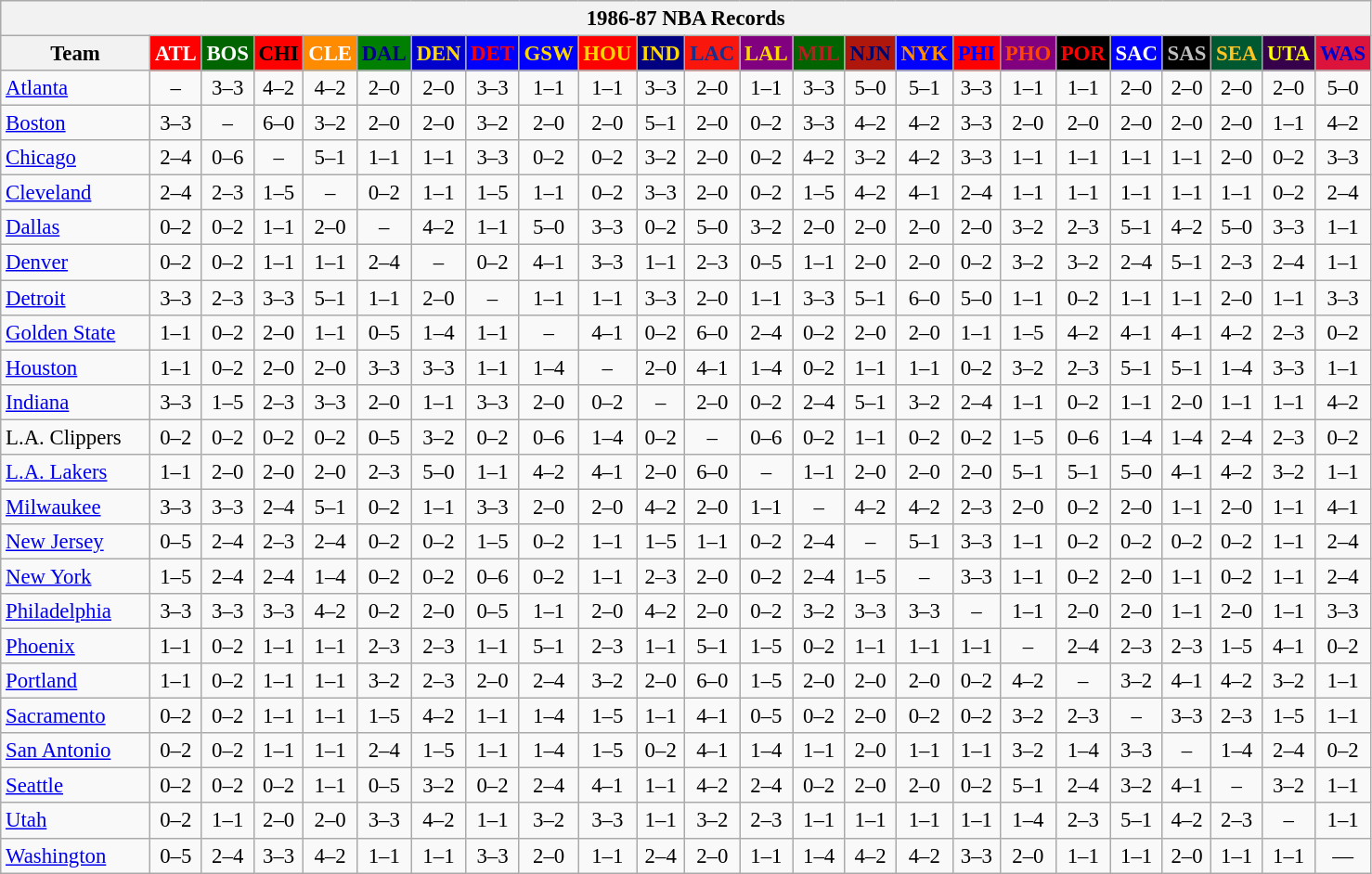<table class="wikitable" style="font-size:95%; text-align:center;">
<tr>
<th colspan=24>1986-87 NBA Records</th>
</tr>
<tr>
<th width=100>Team</th>
<th style="background:#FF0000;color:#FFFFFF;width=35">ATL</th>
<th style="background:#006400;color:#FFFFFF;width=35">BOS</th>
<th style="background:#FF0000;color:#000000;width=35">CHI</th>
<th style="background:#FF8C00;color:#FFFFFF;width=35">CLE</th>
<th style="background:#008000;color:#00008B;width=35">DAL</th>
<th style="background:#0000CD;color:#FFD700;width=35">DEN</th>
<th style="background:#0000FF;color:#FF0000;width=35">DET</th>
<th style="background:#0000FF;color:#FFD700;width=35">GSW</th>
<th style="background:#FF0000;color:#FFD700;width=35">HOU</th>
<th style="background:#000080;color:#FFD700;width=35">IND</th>
<th style="background:#F9160D;color:#1A2E8B;width=35">LAC</th>
<th style="background:#800080;color:#FFD700;width=35">LAL</th>
<th style="background:#006400;color:#B22222;width=35">MIL</th>
<th style="background:#B0170C;color:#00056D;width=35">NJN</th>
<th style="background:#0000FF;color:#FF8C00;width=35">NYK</th>
<th style="background:#FF0000;color:#0000FF;width=35">PHI</th>
<th style="background:#800080;color:#FF4500;width=35">PHO</th>
<th style="background:#000000;color:#FF0000;width=35">POR</th>
<th style="background:#0000FF;color:#FFFFFF;width=35">SAC</th>
<th style="background:#000000;color:#C0C0C0;width=35">SAS</th>
<th style="background:#005831;color:#FFC322;width=35">SEA</th>
<th style="background:#36004A;color:#FFFF00;width=35">UTA</th>
<th style="background:#DC143C;color:#0000CD;width=35">WAS</th>
</tr>
<tr>
<td style="text-align:left;"><a href='#'>Atlanta</a></td>
<td>–</td>
<td>3–3</td>
<td>4–2</td>
<td>4–2</td>
<td>2–0</td>
<td>2–0</td>
<td>3–3</td>
<td>1–1</td>
<td>1–1</td>
<td>3–3</td>
<td>2–0</td>
<td>1–1</td>
<td>3–3</td>
<td>5–0</td>
<td>5–1</td>
<td>3–3</td>
<td>1–1</td>
<td>1–1</td>
<td>2–0</td>
<td>2–0</td>
<td>2–0</td>
<td>2–0</td>
<td>5–0</td>
</tr>
<tr>
<td style="text-align:left;"><a href='#'>Boston</a></td>
<td>3–3</td>
<td>–</td>
<td>6–0</td>
<td>3–2</td>
<td>2–0</td>
<td>2–0</td>
<td>3–2</td>
<td>2–0</td>
<td>2–0</td>
<td>5–1</td>
<td>2–0</td>
<td>0–2</td>
<td>3–3</td>
<td>4–2</td>
<td>4–2</td>
<td>3–3</td>
<td>2–0</td>
<td>2–0</td>
<td>2–0</td>
<td>2–0</td>
<td>2–0</td>
<td>1–1</td>
<td>4–2</td>
</tr>
<tr>
<td style="text-align:left;"><a href='#'>Chicago</a></td>
<td>2–4</td>
<td>0–6</td>
<td>–</td>
<td>5–1</td>
<td>1–1</td>
<td>1–1</td>
<td>3–3</td>
<td>0–2</td>
<td>0–2</td>
<td>3–2</td>
<td>2–0</td>
<td>0–2</td>
<td>4–2</td>
<td>3–2</td>
<td>4–2</td>
<td>3–3</td>
<td>1–1</td>
<td>1–1</td>
<td>1–1</td>
<td>1–1</td>
<td>2–0</td>
<td>0–2</td>
<td>3–3</td>
</tr>
<tr>
<td style="text-align:left;"><a href='#'>Cleveland</a></td>
<td>2–4</td>
<td>2–3</td>
<td>1–5</td>
<td>–</td>
<td>0–2</td>
<td>1–1</td>
<td>1–5</td>
<td>1–1</td>
<td>0–2</td>
<td>3–3</td>
<td>2–0</td>
<td>0–2</td>
<td>1–5</td>
<td>4–2</td>
<td>4–1</td>
<td>2–4</td>
<td>1–1</td>
<td>1–1</td>
<td>1–1</td>
<td>1–1</td>
<td>1–1</td>
<td>0–2</td>
<td>2–4</td>
</tr>
<tr>
<td style="text-align:left;"><a href='#'>Dallas</a></td>
<td>0–2</td>
<td>0–2</td>
<td>1–1</td>
<td>2–0</td>
<td>–</td>
<td>4–2</td>
<td>1–1</td>
<td>5–0</td>
<td>3–3</td>
<td>0–2</td>
<td>5–0</td>
<td>3–2</td>
<td>2–0</td>
<td>2–0</td>
<td>2–0</td>
<td>2–0</td>
<td>3–2</td>
<td>2–3</td>
<td>5–1</td>
<td>4–2</td>
<td>5–0</td>
<td>3–3</td>
<td>1–1</td>
</tr>
<tr>
<td style="text-align:left;"><a href='#'>Denver</a></td>
<td>0–2</td>
<td>0–2</td>
<td>1–1</td>
<td>1–1</td>
<td>2–4</td>
<td>–</td>
<td>0–2</td>
<td>4–1</td>
<td>3–3</td>
<td>1–1</td>
<td>2–3</td>
<td>0–5</td>
<td>1–1</td>
<td>2–0</td>
<td>2–0</td>
<td>0–2</td>
<td>3–2</td>
<td>3–2</td>
<td>2–4</td>
<td>5–1</td>
<td>2–3</td>
<td>2–4</td>
<td>1–1</td>
</tr>
<tr>
<td style="text-align:left;"><a href='#'>Detroit</a></td>
<td>3–3</td>
<td>2–3</td>
<td>3–3</td>
<td>5–1</td>
<td>1–1</td>
<td>2–0</td>
<td>–</td>
<td>1–1</td>
<td>1–1</td>
<td>3–3</td>
<td>2–0</td>
<td>1–1</td>
<td>3–3</td>
<td>5–1</td>
<td>6–0</td>
<td>5–0</td>
<td>1–1</td>
<td>0–2</td>
<td>1–1</td>
<td>1–1</td>
<td>2–0</td>
<td>1–1</td>
<td>3–3</td>
</tr>
<tr>
<td style="text-align:left;"><a href='#'>Golden State</a></td>
<td>1–1</td>
<td>0–2</td>
<td>2–0</td>
<td>1–1</td>
<td>0–5</td>
<td>1–4</td>
<td>1–1</td>
<td>–</td>
<td>4–1</td>
<td>0–2</td>
<td>6–0</td>
<td>2–4</td>
<td>0–2</td>
<td>2–0</td>
<td>2–0</td>
<td>1–1</td>
<td>1–5</td>
<td>4–2</td>
<td>4–1</td>
<td>4–1</td>
<td>4–2</td>
<td>2–3</td>
<td>0–2</td>
</tr>
<tr>
<td style="text-align:left;"><a href='#'>Houston</a></td>
<td>1–1</td>
<td>0–2</td>
<td>2–0</td>
<td>2–0</td>
<td>3–3</td>
<td>3–3</td>
<td>1–1</td>
<td>1–4</td>
<td>–</td>
<td>2–0</td>
<td>4–1</td>
<td>1–4</td>
<td>0–2</td>
<td>1–1</td>
<td>1–1</td>
<td>0–2</td>
<td>3–2</td>
<td>2–3</td>
<td>5–1</td>
<td>5–1</td>
<td>1–4</td>
<td>3–3</td>
<td>1–1</td>
</tr>
<tr>
<td style="text-align:left;"><a href='#'>Indiana</a></td>
<td>3–3</td>
<td>1–5</td>
<td>2–3</td>
<td>3–3</td>
<td>2–0</td>
<td>1–1</td>
<td>3–3</td>
<td>2–0</td>
<td>0–2</td>
<td>–</td>
<td>2–0</td>
<td>0–2</td>
<td>2–4</td>
<td>5–1</td>
<td>3–2</td>
<td>2–4</td>
<td>1–1</td>
<td>0–2</td>
<td>1–1</td>
<td>2–0</td>
<td>1–1</td>
<td>1–1</td>
<td>4–2</td>
</tr>
<tr>
<td style="text-align:left;">L.A. Clippers</td>
<td>0–2</td>
<td>0–2</td>
<td>0–2</td>
<td>0–2</td>
<td>0–5</td>
<td>3–2</td>
<td>0–2</td>
<td>0–6</td>
<td>1–4</td>
<td>0–2</td>
<td>–</td>
<td>0–6</td>
<td>0–2</td>
<td>1–1</td>
<td>0–2</td>
<td>0–2</td>
<td>1–5</td>
<td>0–6</td>
<td>1–4</td>
<td>1–4</td>
<td>2–4</td>
<td>2–3</td>
<td>0–2</td>
</tr>
<tr>
<td style="text-align:left;"><a href='#'>L.A. Lakers</a></td>
<td>1–1</td>
<td>2–0</td>
<td>2–0</td>
<td>2–0</td>
<td>2–3</td>
<td>5–0</td>
<td>1–1</td>
<td>4–2</td>
<td>4–1</td>
<td>2–0</td>
<td>6–0</td>
<td>–</td>
<td>1–1</td>
<td>2–0</td>
<td>2–0</td>
<td>2–0</td>
<td>5–1</td>
<td>5–1</td>
<td>5–0</td>
<td>4–1</td>
<td>4–2</td>
<td>3–2</td>
<td>1–1</td>
</tr>
<tr>
<td style="text-align:left;"><a href='#'>Milwaukee</a></td>
<td>3–3</td>
<td>3–3</td>
<td>2–4</td>
<td>5–1</td>
<td>0–2</td>
<td>1–1</td>
<td>3–3</td>
<td>2–0</td>
<td>2–0</td>
<td>4–2</td>
<td>2–0</td>
<td>1–1</td>
<td>–</td>
<td>4–2</td>
<td>4–2</td>
<td>2–3</td>
<td>2–0</td>
<td>0–2</td>
<td>2–0</td>
<td>1–1</td>
<td>2–0</td>
<td>1–1</td>
<td>4–1</td>
</tr>
<tr>
<td style="text-align:left;"><a href='#'>New Jersey</a></td>
<td>0–5</td>
<td>2–4</td>
<td>2–3</td>
<td>2–4</td>
<td>0–2</td>
<td>0–2</td>
<td>1–5</td>
<td>0–2</td>
<td>1–1</td>
<td>1–5</td>
<td>1–1</td>
<td>0–2</td>
<td>2–4</td>
<td>–</td>
<td>5–1</td>
<td>3–3</td>
<td>1–1</td>
<td>0–2</td>
<td>0–2</td>
<td>0–2</td>
<td>0–2</td>
<td>1–1</td>
<td>2–4</td>
</tr>
<tr>
<td style="text-align:left;"><a href='#'>New York</a></td>
<td>1–5</td>
<td>2–4</td>
<td>2–4</td>
<td>1–4</td>
<td>0–2</td>
<td>0–2</td>
<td>0–6</td>
<td>0–2</td>
<td>1–1</td>
<td>2–3</td>
<td>2–0</td>
<td>0–2</td>
<td>2–4</td>
<td>1–5</td>
<td>–</td>
<td>3–3</td>
<td>1–1</td>
<td>0–2</td>
<td>2–0</td>
<td>1–1</td>
<td>0–2</td>
<td>1–1</td>
<td>2–4</td>
</tr>
<tr>
<td style="text-align:left;"><a href='#'>Philadelphia</a></td>
<td>3–3</td>
<td>3–3</td>
<td>3–3</td>
<td>4–2</td>
<td>0–2</td>
<td>2–0</td>
<td>0–5</td>
<td>1–1</td>
<td>2–0</td>
<td>4–2</td>
<td>2–0</td>
<td>0–2</td>
<td>3–2</td>
<td>3–3</td>
<td>3–3</td>
<td>–</td>
<td>1–1</td>
<td>2–0</td>
<td>2–0</td>
<td>1–1</td>
<td>2–0</td>
<td>1–1</td>
<td>3–3</td>
</tr>
<tr>
<td style="text-align:left;"><a href='#'>Phoenix</a></td>
<td>1–1</td>
<td>0–2</td>
<td>1–1</td>
<td>1–1</td>
<td>2–3</td>
<td>2–3</td>
<td>1–1</td>
<td>5–1</td>
<td>2–3</td>
<td>1–1</td>
<td>5–1</td>
<td>1–5</td>
<td>0–2</td>
<td>1–1</td>
<td>1–1</td>
<td>1–1</td>
<td>–</td>
<td>2–4</td>
<td>2–3</td>
<td>2–3</td>
<td>1–5</td>
<td>4–1</td>
<td>0–2</td>
</tr>
<tr>
<td style="text-align:left;"><a href='#'>Portland</a></td>
<td>1–1</td>
<td>0–2</td>
<td>1–1</td>
<td>1–1</td>
<td>3–2</td>
<td>2–3</td>
<td>2–0</td>
<td>2–4</td>
<td>3–2</td>
<td>2–0</td>
<td>6–0</td>
<td>1–5</td>
<td>2–0</td>
<td>2–0</td>
<td>2–0</td>
<td>0–2</td>
<td>4–2</td>
<td>–</td>
<td>3–2</td>
<td>4–1</td>
<td>4–2</td>
<td>3–2</td>
<td>1–1</td>
</tr>
<tr>
<td style="text-align:left;"><a href='#'>Sacramento</a></td>
<td>0–2</td>
<td>0–2</td>
<td>1–1</td>
<td>1–1</td>
<td>1–5</td>
<td>4–2</td>
<td>1–1</td>
<td>1–4</td>
<td>1–5</td>
<td>1–1</td>
<td>4–1</td>
<td>0–5</td>
<td>0–2</td>
<td>2–0</td>
<td>0–2</td>
<td>0–2</td>
<td>3–2</td>
<td>2–3</td>
<td>–</td>
<td>3–3</td>
<td>2–3</td>
<td>1–5</td>
<td>1–1</td>
</tr>
<tr>
<td style="text-align:left;"><a href='#'>San Antonio</a></td>
<td>0–2</td>
<td>0–2</td>
<td>1–1</td>
<td>1–1</td>
<td>2–4</td>
<td>1–5</td>
<td>1–1</td>
<td>1–4</td>
<td>1–5</td>
<td>0–2</td>
<td>4–1</td>
<td>1–4</td>
<td>1–1</td>
<td>2–0</td>
<td>1–1</td>
<td>1–1</td>
<td>3–2</td>
<td>1–4</td>
<td>3–3</td>
<td>–</td>
<td>1–4</td>
<td>2–4</td>
<td>0–2</td>
</tr>
<tr>
<td style="text-align:left;"><a href='#'>Seattle</a></td>
<td>0–2</td>
<td>0–2</td>
<td>0–2</td>
<td>1–1</td>
<td>0–5</td>
<td>3–2</td>
<td>0–2</td>
<td>2–4</td>
<td>4–1</td>
<td>1–1</td>
<td>4–2</td>
<td>2–4</td>
<td>0–2</td>
<td>2–0</td>
<td>2–0</td>
<td>0–2</td>
<td>5–1</td>
<td>2–4</td>
<td>3–2</td>
<td>4–1</td>
<td>–</td>
<td>3–2</td>
<td>1–1</td>
</tr>
<tr>
<td style="text-align:left;"><a href='#'>Utah</a></td>
<td>0–2</td>
<td>1–1</td>
<td>2–0</td>
<td>2–0</td>
<td>3–3</td>
<td>4–2</td>
<td>1–1</td>
<td>3–2</td>
<td>3–3</td>
<td>1–1</td>
<td>3–2</td>
<td>2–3</td>
<td>1–1</td>
<td>1–1</td>
<td>1–1</td>
<td>1–1</td>
<td>1–4</td>
<td>2–3</td>
<td>5–1</td>
<td>4–2</td>
<td>2–3</td>
<td>–</td>
<td>1–1</td>
</tr>
<tr>
<td style="text-align:left;"><a href='#'>Washington</a></td>
<td>0–5</td>
<td>2–4</td>
<td>3–3</td>
<td>4–2</td>
<td>1–1</td>
<td>1–1</td>
<td>3–3</td>
<td>2–0</td>
<td>1–1</td>
<td>2–4</td>
<td>2–0</td>
<td>1–1</td>
<td>1–4</td>
<td>4–2</td>
<td>4–2</td>
<td>3–3</td>
<td>2–0</td>
<td>1–1</td>
<td>1–1</td>
<td>2–0</td>
<td>1–1</td>
<td>1–1</td>
<td>—</td>
</tr>
</table>
